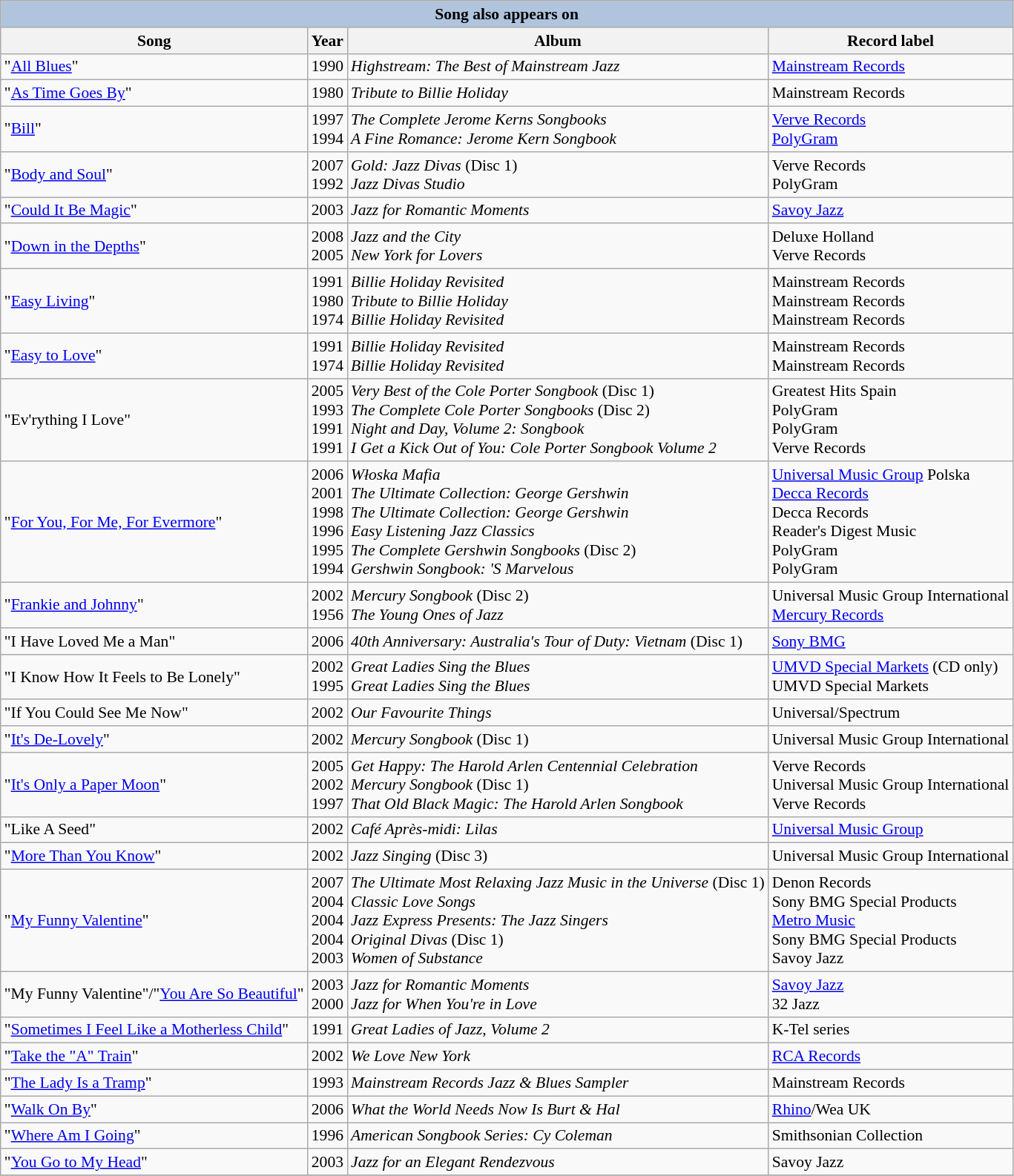<table class="wikitable" style="font-size: 90%;">
<tr>
<th colspan="4" style="background: LightSteelBlue;">Song also appears on</th>
</tr>
<tr>
<th>Song</th>
<th>Year</th>
<th>Album</th>
<th>Record label</th>
</tr>
<tr>
<td>"<a href='#'>All Blues</a>"</td>
<td>1990</td>
<td><em>Highstream: The Best of Mainstream Jazz</em></td>
<td><a href='#'>Mainstream Records</a></td>
</tr>
<tr>
<td>"<a href='#'>As Time Goes By</a>"</td>
<td>1980</td>
<td><em>Tribute to Billie Holiday</em></td>
<td>Mainstream Records</td>
</tr>
<tr>
<td>"<a href='#'>Bill</a>"</td>
<td>1997<br>  1994</td>
<td><em>The Complete Jerome Kerns Songbooks</em><br> <em>A Fine Romance: Jerome Kern Songbook</em></td>
<td><a href='#'>Verve Records</a><br>  <a href='#'>PolyGram</a></td>
</tr>
<tr>
<td>"<a href='#'>Body and Soul</a>"</td>
<td>2007<br>  1992</td>
<td><em>Gold: Jazz Divas</em> (Disc 1)<br> <em>Jazz Divas Studio</em></td>
<td>Verve Records<br>  PolyGram</td>
</tr>
<tr>
<td>"<a href='#'>Could It Be Magic</a>"</td>
<td>2003</td>
<td><em>Jazz for Romantic Moments</em></td>
<td><a href='#'>Savoy Jazz</a></td>
</tr>
<tr>
<td>"<a href='#'>Down in the Depths</a>"</td>
<td>2008<br>  2005</td>
<td><em>Jazz and the City</em><br> <em>New York for Lovers</em></td>
<td>Deluxe Holland<br>  Verve Records</td>
</tr>
<tr>
<td>"<a href='#'>Easy Living</a>"</td>
<td>1991<br>  1980<br>  1974</td>
<td><em>Billie Holiday Revisited</em> <br> <em>Tribute to Billie Holiday</em> <br> <em>Billie Holiday Revisited</em></td>
<td>Mainstream Records<br>  Mainstream Records<br>  Mainstream Records</td>
</tr>
<tr>
<td>"<a href='#'>Easy to Love</a>"</td>
<td>1991<br>  1974</td>
<td><em>Billie Holiday Revisited</em> <br> <em>Billie Holiday Revisited</em></td>
<td>Mainstream Records<br>  Mainstream Records</td>
</tr>
<tr>
<td>"Ev'rything I Love"</td>
<td>2005<br>  1993<br>  1991<br>  1991</td>
<td><em>Very Best of the Cole Porter Songbook</em> (Disc 1) <br> <em>The Complete Cole Porter Songbooks</em> (Disc 2) <br> <em>Night and Day, Volume 2: Songbook</em> <br> <em>I Get a Kick Out of You: Cole Porter Songbook Volume 2</em></td>
<td>Greatest Hits Spain<br>  PolyGram<br>  PolyGram<br>  Verve Records</td>
</tr>
<tr>
<td>"<a href='#'>For You, For Me, For Evermore</a>"</td>
<td>2006<br>  2001<br>  1998<br>  1996<br>  1995<br>  1994</td>
<td><em>Włoska Mafia</em> <br> <em>The Ultimate Collection: George Gershwin</em> <br> <em>The Ultimate Collection: George Gershwin</em> <br> <em>Easy Listening Jazz Classics</em> <br> <em>The Complete Gershwin Songbooks</em> (Disc 2)<br> <em>Gershwin Songbook: 'S Marvelous</em></td>
<td><a href='#'>Universal Music Group</a> Polska<br>  <a href='#'>Decca Records</a><br>  Decca Records<br>  Reader's Digest Music<br>  PolyGram<br>  PolyGram</td>
</tr>
<tr>
<td>"<a href='#'>Frankie and Johnny</a>"</td>
<td>2002<br>  1956</td>
<td><em>Mercury Songbook</em> (Disc 2)<br> <em>The Young Ones of Jazz</em></td>
<td>Universal Music Group International<br>  <a href='#'>Mercury Records</a></td>
</tr>
<tr>
<td>"I Have Loved Me a Man"</td>
<td>2006</td>
<td><em>40th Anniversary: Australia's Tour of Duty: Vietnam</em> (Disc 1)</td>
<td><a href='#'>Sony BMG</a></td>
</tr>
<tr>
<td>"I Know How It Feels to Be Lonely"</td>
<td>2002<br>  1995</td>
<td><em>Great Ladies Sing the Blues</em><br> <em>Great Ladies Sing the Blues</em></td>
<td><a href='#'>UMVD Special Markets</a> (CD only)<br>  UMVD Special Markets</td>
</tr>
<tr>
<td>"If You Could See Me Now"</td>
<td>2002</td>
<td><em>Our Favourite Things</em></td>
<td>Universal/Spectrum</td>
</tr>
<tr>
<td>"<a href='#'>It's De-Lovely</a>"</td>
<td>2002</td>
<td><em>Mercury Songbook</em> (Disc 1)</td>
<td>Universal Music Group International</td>
</tr>
<tr>
<td>"<a href='#'>It's Only a Paper Moon</a>"</td>
<td>2005<br>  2002<br>  1997</td>
<td><em>Get Happy: The Harold Arlen Centennial Celebration</em> <br> <em>Mercury Songbook</em> (Disc 1)<br> <em>That Old Black Magic: The Harold Arlen Songbook</em></td>
<td>Verve Records<br>  Universal Music Group International<br>  Verve Records</td>
</tr>
<tr>
<td>"Like A Seed"</td>
<td>2002</td>
<td><em>Café Après-midi: Lilas</em></td>
<td><a href='#'>Universal Music Group</a></td>
</tr>
<tr>
<td>"<a href='#'>More Than You Know</a>"</td>
<td>2002</td>
<td><em>Jazz Singing</em> (Disc 3)</td>
<td>Universal Music Group International</td>
</tr>
<tr>
<td>"<a href='#'>My Funny Valentine</a>"</td>
<td>2007<br>  2004<br>  2004<br>  2004<br>  2003</td>
<td><em>The Ultimate Most Relaxing Jazz Music in the Universe</em> (Disc 1)<br> <em>Classic Love Songs</em> <br> <em>Jazz Express Presents: The Jazz Singers</em> <br> <em>Original Divas</em> (Disc 1)<br>  <em>Women of Substance</em></td>
<td>Denon Records<br>  Sony BMG Special Products<br>  <a href='#'>Metro Music</a><br>  Sony BMG Special Products<br>  Savoy Jazz</td>
</tr>
<tr>
<td>"My Funny Valentine"/"<a href='#'>You Are So Beautiful</a>"</td>
<td>2003<br>  2000</td>
<td><em>Jazz for Romantic Moments</em> <br> <em>Jazz for When You're in Love</em></td>
<td><a href='#'>Savoy Jazz</a><br>  32 Jazz</td>
</tr>
<tr>
<td>"<a href='#'>Sometimes I Feel Like a Motherless Child</a>"</td>
<td>1991</td>
<td><em>Great Ladies of Jazz, Volume 2</em></td>
<td>K-Tel series</td>
</tr>
<tr>
<td>"<a href='#'>Take the "A" Train</a>"</td>
<td>2002</td>
<td><em>We Love New York</em></td>
<td><a href='#'>RCA Records</a></td>
</tr>
<tr>
<td>"<a href='#'>The Lady Is a Tramp</a>"</td>
<td>1993</td>
<td><em>Mainstream Records Jazz & Blues Sampler</em></td>
<td>Mainstream Records</td>
</tr>
<tr>
<td>"<a href='#'>Walk On By</a>"</td>
<td>2006</td>
<td><em>What the World Needs Now Is Burt & Hal</em></td>
<td><a href='#'>Rhino</a>/Wea UK</td>
</tr>
<tr>
<td>"<a href='#'>Where Am I Going</a>"</td>
<td>1996</td>
<td><em>American Songbook Series: Cy Coleman</em></td>
<td>Smithsonian Collection</td>
</tr>
<tr>
<td>"<a href='#'>You Go to My Head</a>"</td>
<td>2003</td>
<td><em>Jazz for an Elegant Rendezvous</em></td>
<td>Savoy Jazz</td>
</tr>
<tr>
</tr>
</table>
